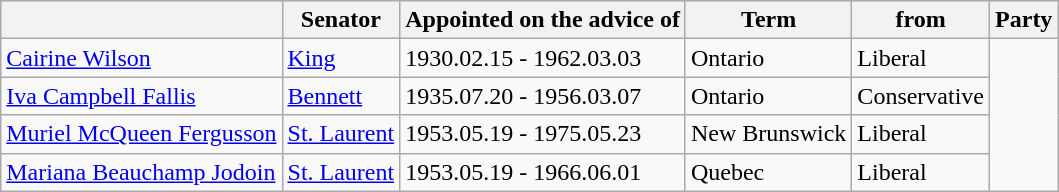<table class="sortable wikitable">
<tr>
<th></th>
<th>Senator</th>
<th>Appointed on the advice of</th>
<th>Term</th>
<th>from</th>
<th>Party</th>
</tr>
<tr>
<td><a href='#'>Cairine Wilson</a></td>
<td><a href='#'>King</a></td>
<td>1930.02.15 - 1962.03.03</td>
<td>Ontario</td>
<td>Liberal</td>
</tr>
<tr>
<td><a href='#'>Iva Campbell Fallis</a></td>
<td><a href='#'>Bennett</a></td>
<td>1935.07.20 - 1956.03.07</td>
<td>Ontario</td>
<td>Conservative</td>
</tr>
<tr>
<td><a href='#'>Muriel McQueen Fergusson</a></td>
<td><a href='#'>St. Laurent</a></td>
<td>1953.05.19 - 1975.05.23</td>
<td>New Brunswick</td>
<td>Liberal</td>
</tr>
<tr>
<td><a href='#'>Mariana Beauchamp Jodoin</a></td>
<td><a href='#'>St. Laurent</a></td>
<td>1953.05.19 - 1966.06.01</td>
<td>Quebec</td>
<td>Liberal</td>
</tr>
</table>
